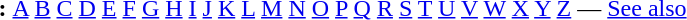<table id="toc" border="0">
<tr>
<th>:</th>
<td><a href='#'>A</a> <a href='#'>B</a> <a href='#'>C</a> <a href='#'>D</a> <a href='#'>E</a> <a href='#'>F</a> <a href='#'>G</a> <a href='#'>H</a> <a href='#'>I</a> <a href='#'>J</a> <a href='#'>K</a> <a href='#'>L</a> <a href='#'>M</a> <a href='#'>N</a> <a href='#'>O</a> <a href='#'>P</a> <a href='#'>Q</a> <a href='#'>R</a> <a href='#'>S</a> <a href='#'>T</a> <a href='#'>U</a> <a href='#'>V</a> <a href='#'>W</a> <a href='#'>X</a> <a href='#'>Y</a>  <a href='#'>Z</a> — <a href='#'>See also</a></td>
</tr>
</table>
